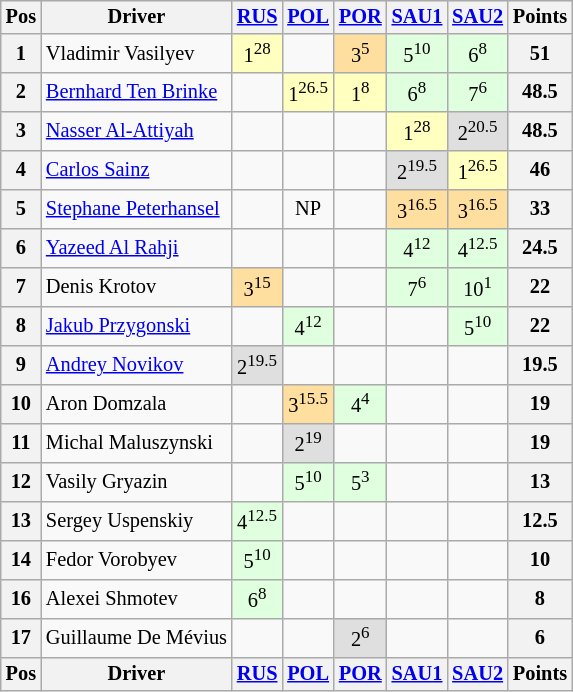<table class="wikitable" style="font-size: 85%; text-align: center; display: inline-table;">
<tr valign="top">
<th valign="middle">Pos</th>
<th valign="middle">Driver</th>
<th><a href='#'>RUS</a><br></th>
<th><a href='#'>POL</a><br></th>
<th><a href='#'>POR</a><br></th>
<th><a href='#'>SAU1</a><br></th>
<th><a href='#'>SAU2</a><br></th>
<th valign="middle">Points</th>
</tr>
<tr>
<th>1</th>
<td align=left> Vladimir Vasilyev</td>
<td style="background:#ffffbf;">1<sup>28</sup></td>
<td></td>
<td style="background:#ffdf9f;">3<sup>5</sup></td>
<td style="background:#dfffdf;">5<sup>10</sup></td>
<td style="background:#dfffdf;">6<sup>8</sup></td>
<th>51</th>
</tr>
<tr>
<th>2</th>
<td align=left> <a href='#'>Bernhard Ten Brinke</a></td>
<td></td>
<td style="background:#ffffbf;">1<sup>26.5</sup></td>
<td style="background:#ffffbf;">1<sup>8</sup></td>
<td style="background:#dfffdf;">6<sup>8</sup></td>
<td style="background:#dfffdf;">7<sup>6</sup></td>
<th>48.5</th>
</tr>
<tr>
<th>3</th>
<td align=left> <a href='#'>Nasser Al-Attiyah</a></td>
<td></td>
<td></td>
<td></td>
<td style="background:#ffffbf;">1<sup>28</sup></td>
<td style="background:#dfdfdf;">2<sup>20.5</sup></td>
<th>48.5</th>
</tr>
<tr>
<th>4</th>
<td align=left> <a href='#'>Carlos Sainz</a></td>
<td></td>
<td></td>
<td></td>
<td style="background:#dfdfdf;">2<sup>19.5</sup></td>
<td style="background:#ffffbf;">1<sup>26.5</sup></td>
<th>46</th>
</tr>
<tr>
<th>5</th>
<td align=left> <a href='#'>Stephane Peterhansel</a></td>
<td></td>
<td>NP</td>
<td></td>
<td style="background:#ffdf9f;">3<sup>16.5</sup></td>
<td style="background:#ffdf9f;">3<sup>16.5</sup></td>
<th>33</th>
</tr>
<tr>
<th>6</th>
<td align=left> <a href='#'>Yazeed Al Rahji</a></td>
<td></td>
<td></td>
<td></td>
<td style="background:#dfffdf;">4<sup>12</sup></td>
<td style="background:#dfffdf;">4<sup>12.5</sup></td>
<th>24.5</th>
</tr>
<tr>
<th>7</th>
<td align=left> Denis Krotov</td>
<td style="background:#ffdf9f;">3<sup>15</sup></td>
<td></td>
<td></td>
<td style="background:#dfffdf;">7<sup>6</sup></td>
<td style="background:#dfffdf;">10<sup>1</sup></td>
<th>22</th>
</tr>
<tr>
<th>8</th>
<td align=left> <a href='#'>Jakub Przygonski</a></td>
<td></td>
<td style="background:#dfffdf;">4<sup>12</sup></td>
<td></td>
<td></td>
<td style="background:#dfffdf;">5<sup>10</sup></td>
<th>22</th>
</tr>
<tr>
<th>9</th>
<td align=left> <a href='#'>Andrey Novikov</a></td>
<td style="background:#dfdfdf;">2<sup>19.5</sup></td>
<td></td>
<td></td>
<td></td>
<td></td>
<th>19.5</th>
</tr>
<tr>
<th>10</th>
<td align=left> Aron Domzala</td>
<td></td>
<td style="background:#ffdf9f;">3<sup>15.5</sup></td>
<td style="background:#dfffdf;">4<sup>4</sup></td>
<td></td>
<td></td>
<th>19</th>
</tr>
<tr>
<th>11</th>
<td align=left> Michal Maluszynski</td>
<td></td>
<td style="background:#dfdfdf;">2<sup>19</sup></td>
<td></td>
<td></td>
<td></td>
<th>19</th>
</tr>
<tr>
<th>12</th>
<td align=left> Vasily Gryazin</td>
<td></td>
<td style="background:#dfffdf;">5<sup>10</sup></td>
<td style="background:#dfffdf;">5<sup>3</sup></td>
<td></td>
<td></td>
<th>13</th>
</tr>
<tr>
<th>13</th>
<td align=left> Sergey Uspenskiy</td>
<td style="background:#dfffdf;">4<sup>12.5</sup></td>
<td></td>
<td></td>
<td></td>
<td></td>
<th>12.5</th>
</tr>
<tr>
<th>14</th>
<td align=left> Fedor Vorobyev</td>
<td style="background:#dfffdf;">5<sup>10</sup></td>
<td></td>
<td></td>
<td></td>
<td></td>
<th>10</th>
</tr>
<tr>
<th>16</th>
<td align=left> Alexei Shmotev</td>
<td style="background:#dfffdf;">6<sup>8</sup></td>
<td></td>
<td></td>
<td></td>
<td></td>
<th>8</th>
</tr>
<tr>
<th>17</th>
<td align=left> Guillaume De Mévius</td>
<td></td>
<td></td>
<td style="background:#dfdfdf;">2<sup>6</sup></td>
<td></td>
<td></td>
<th>6</th>
</tr>
<tr valign="top">
<th valign="middle">Pos</th>
<th valign="middle">Driver</th>
<th><a href='#'>RUS</a><br></th>
<th><a href='#'>POL</a><br></th>
<th><a href='#'>POR</a><br></th>
<th><a href='#'>SAU1</a><br></th>
<th><a href='#'>SAU2</a><br></th>
<th valign="middle">Points</th>
</tr>
</table>
